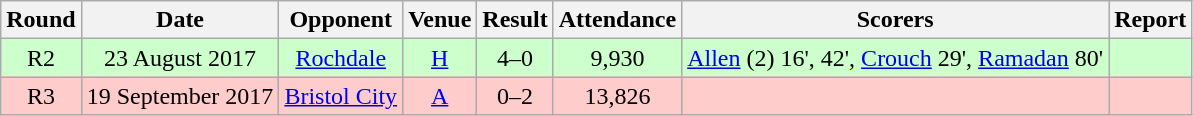<table class="wikitable" style="font-size:100%; text-align:center">
<tr>
<th>Round</th>
<th>Date</th>
<th>Opponent</th>
<th>Venue</th>
<th>Result</th>
<th>Attendance</th>
<th>Scorers</th>
<th>Report</th>
</tr>
<tr bgcolor=CCFFCC>
<td>R2</td>
<td>23 August 2017</td>
<td><a href='#'>Rochdale</a></td>
<td><a href='#'>H</a></td>
<td>4–0</td>
<td>9,930</td>
<td><a href='#'>Allen</a> (2) 16', 42', <a href='#'>Crouch</a> 29', <a href='#'>Ramadan</a> 80'</td>
<td></td>
</tr>
<tr bgcolor=FFCCCC>
<td>R3</td>
<td>19 September 2017</td>
<td><a href='#'>Bristol City</a></td>
<td><a href='#'>A</a></td>
<td>0–2</td>
<td>13,826</td>
<td></td>
<td></td>
</tr>
</table>
